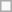<table class="wikitable">
<tr>
<td></td>
</tr>
</table>
